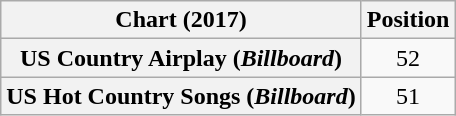<table class="wikitable sortable plainrowheaders" style="text-align:center">
<tr>
<th scope="col">Chart (2017)</th>
<th scope="col">Position</th>
</tr>
<tr>
<th scope="row">US Country Airplay (<em>Billboard</em>)</th>
<td>52</td>
</tr>
<tr>
<th scope="row">US Hot Country Songs (<em>Billboard</em>)</th>
<td>51</td>
</tr>
</table>
